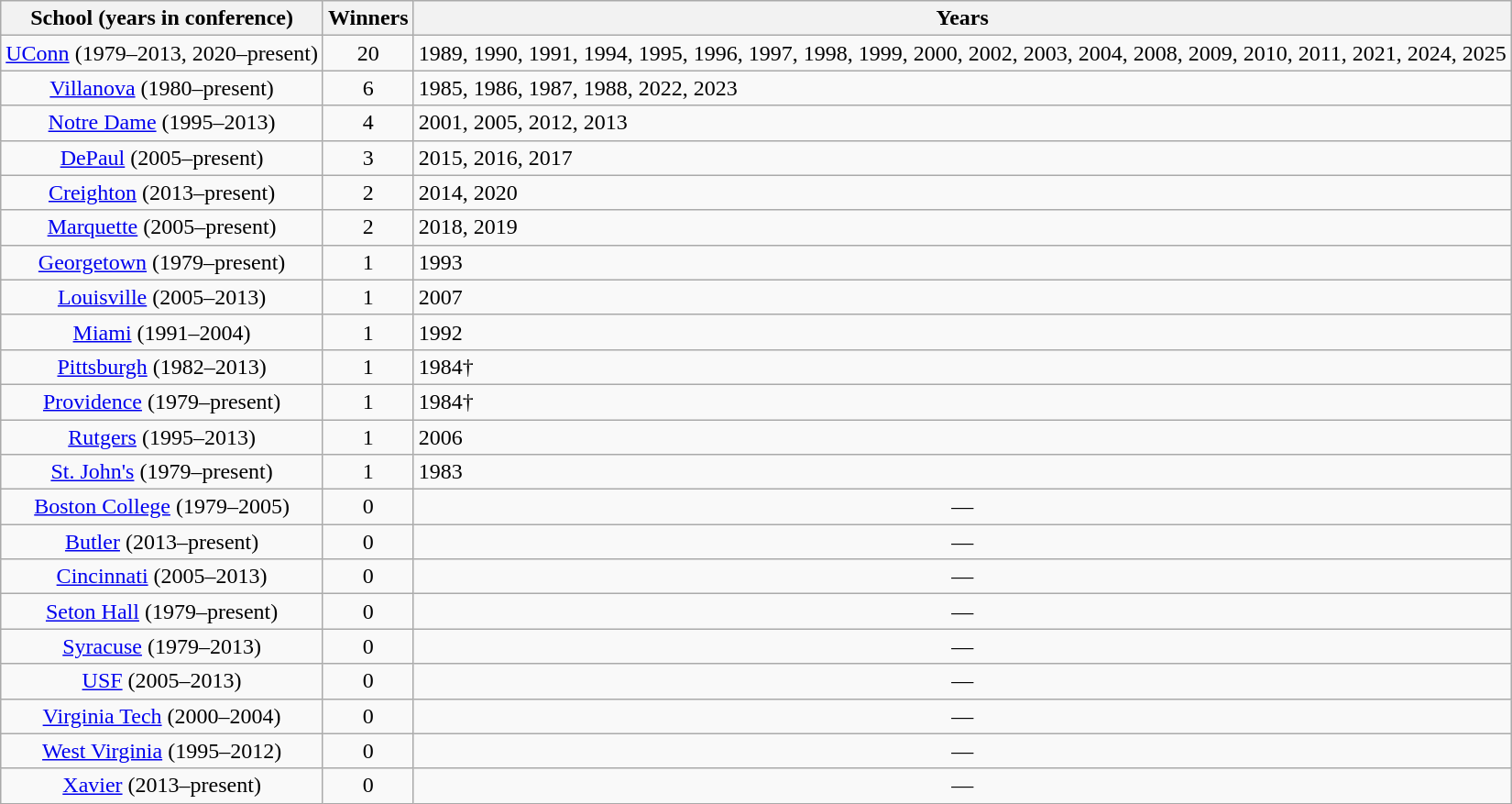<table class="wikitable">
<tr>
<th>School (years in conference)</th>
<th>Winners</th>
<th>Years</th>
</tr>
<tr>
<td align=center><a href='#'>UConn</a> (1979–2013, 2020–present)</td>
<td align=center>20</td>
<td>1989, 1990, 1991, 1994, 1995, 1996, 1997, 1998, 1999, 2000, 2002, 2003, 2004, 2008, 2009, 2010, 2011, 2021, 2024, 2025</td>
</tr>
<tr>
<td align=center><a href='#'>Villanova</a> (1980–present)</td>
<td align=center>6</td>
<td>1985, 1986, 1987, 1988, 2022, 2023</td>
</tr>
<tr>
<td align="center"><a href='#'>Notre Dame</a> (1995–2013)</td>
<td align="center">4</td>
<td>2001, 2005, 2012, 2013</td>
</tr>
<tr>
<td align="center"><a href='#'>DePaul</a> (2005–present)</td>
<td align="center">3</td>
<td>2015, 2016, 2017</td>
</tr>
<tr>
<td align="center"><a href='#'>Creighton</a> (2013–present)</td>
<td align="center">2</td>
<td>2014, 2020</td>
</tr>
<tr>
<td align="center"><a href='#'>Marquette</a> (2005–present)</td>
<td align="center">2</td>
<td>2018, 2019</td>
</tr>
<tr>
<td align="center"><a href='#'>Georgetown</a> (1979–present)</td>
<td align="center">1</td>
<td>1993</td>
</tr>
<tr>
<td align="center"><a href='#'>Louisville</a> (2005–2013)</td>
<td align="center">1</td>
<td>2007</td>
</tr>
<tr>
<td align="center"><a href='#'>Miami</a> (1991–2004)</td>
<td align="center">1</td>
<td>1992</td>
</tr>
<tr>
<td align="center"><a href='#'>Pittsburgh</a> (1982–2013)</td>
<td align="center">1</td>
<td>1984†</td>
</tr>
<tr>
<td align="center"><a href='#'>Providence</a> (1979–present)</td>
<td align="center">1</td>
<td>1984†</td>
</tr>
<tr>
<td align="center"><a href='#'>Rutgers</a> (1995–2013)</td>
<td align="center">1</td>
<td>2006</td>
</tr>
<tr>
<td align="center"><a href='#'>St. John's</a> (1979–present)</td>
<td align="center">1</td>
<td>1983</td>
</tr>
<tr>
<td align="center"><a href='#'>Boston College</a> (1979–2005)</td>
<td align="center">0</td>
<td align="center">—</td>
</tr>
<tr>
<td align="center"><a href='#'>Butler</a> (2013–present)</td>
<td align="center">0</td>
<td align="center">—</td>
</tr>
<tr>
<td align="center"><a href='#'>Cincinnati</a> (2005–2013)</td>
<td align="center">0</td>
<td align="center">—</td>
</tr>
<tr>
<td align="center"><a href='#'>Seton Hall</a> (1979–present)</td>
<td align="center">0</td>
<td align="center">—</td>
</tr>
<tr>
<td align="center"><a href='#'>Syracuse</a> (1979–2013)</td>
<td align="center">0</td>
<td align="center">—</td>
</tr>
<tr>
<td align="center"><a href='#'>USF</a> (2005–2013)</td>
<td align="center">0</td>
<td align="center">—</td>
</tr>
<tr>
<td align="center"><a href='#'>Virginia Tech</a> (2000–2004)</td>
<td align="center">0</td>
<td align="center">—</td>
</tr>
<tr>
<td align="center"><a href='#'>West Virginia</a> (1995–2012)</td>
<td align="center">0</td>
<td align="center">—</td>
</tr>
<tr>
<td align="center"><a href='#'>Xavier</a> (2013–present)</td>
<td align="center">0</td>
<td align="center">—</td>
</tr>
</table>
